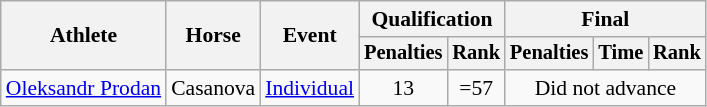<table class="wikitable" style="font-size:90%">
<tr>
<th rowspan="2">Athlete</th>
<th rowspan="2">Horse</th>
<th rowspan="2">Event</th>
<th colspan="2">Qualification</th>
<th colspan="3">Final</th>
</tr>
<tr style="font-size:95%">
<th>Penalties</th>
<th>Rank</th>
<th>Penalties</th>
<th>Time</th>
<th>Rank</th>
</tr>
<tr align=center>
<td align=left><a href='#'>Oleksandr Prodan</a></td>
<td align=left>Casanova</td>
<td align=left><a href='#'>Individual</a></td>
<td>13</td>
<td>=57</td>
<td colspan="3">Did not advance</td>
</tr>
</table>
